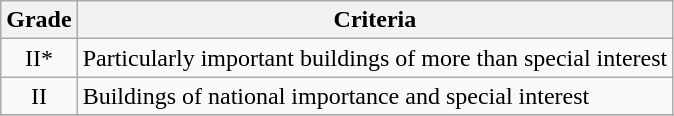<table class="wikitable" border="1">
<tr>
<th>Grade</th>
<th>Criteria</th>
</tr>
<tr>
<td align="center" >II*</td>
<td>Particularly important buildings of more than special interest</td>
</tr>
<tr>
<td align="center" >II</td>
<td>Buildings of national importance and special interest</td>
</tr>
<tr>
</tr>
</table>
